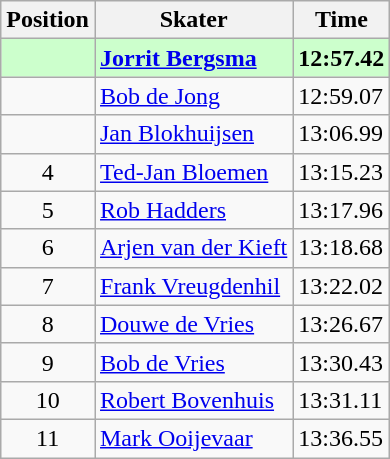<table class="wikitable">
<tr>
<th>Position</th>
<th>Skater</th>
<th>Time</th>
</tr>
<tr bgcolor=ccffcc>
<td align="center"></td>
<td><strong><a href='#'>Jorrit Bergsma</a></strong></td>
<td><strong>12:57.42</strong></td>
</tr>
<tr>
<td align="center"></td>
<td><a href='#'>Bob de Jong</a></td>
<td>12:59.07</td>
</tr>
<tr>
<td align="center"></td>
<td><a href='#'>Jan Blokhuijsen</a></td>
<td>13:06.99</td>
</tr>
<tr>
<td align="center">4</td>
<td><a href='#'>Ted-Jan Bloemen</a></td>
<td>13:15.23</td>
</tr>
<tr>
<td align="center">5</td>
<td><a href='#'>Rob Hadders</a></td>
<td>13:17.96</td>
</tr>
<tr>
<td align="center">6</td>
<td><a href='#'>Arjen van der Kieft</a></td>
<td>13:18.68</td>
</tr>
<tr>
<td align="center">7</td>
<td><a href='#'>Frank Vreugdenhil</a></td>
<td>13:22.02</td>
</tr>
<tr>
<td align="center">8</td>
<td><a href='#'>Douwe de Vries</a></td>
<td>13:26.67</td>
</tr>
<tr>
<td align="center">9</td>
<td><a href='#'>Bob de Vries</a></td>
<td>13:30.43</td>
</tr>
<tr>
<td align="center">10</td>
<td><a href='#'>Robert Bovenhuis</a></td>
<td>13:31.11</td>
</tr>
<tr>
<td align="center">11</td>
<td><a href='#'>Mark Ooijevaar</a></td>
<td>13:36.55</td>
</tr>
</table>
